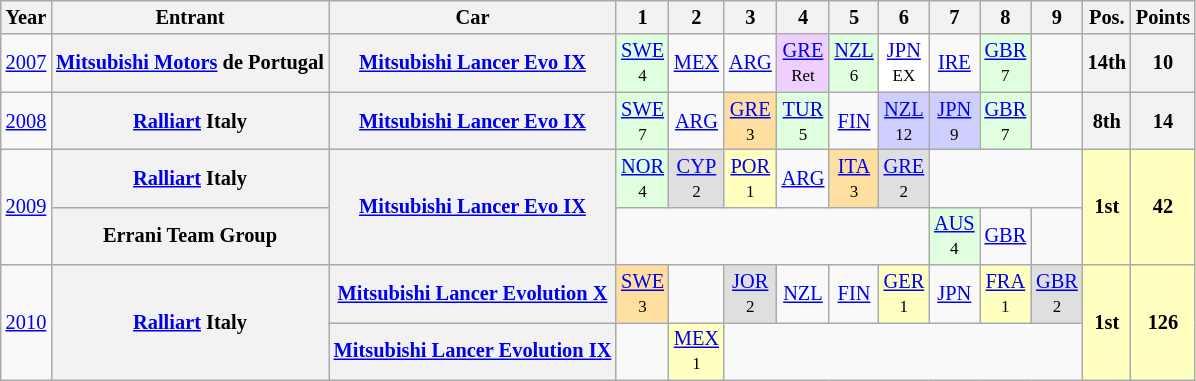<table class="wikitable" border="1" style="text-align:center; font-size:85%;">
<tr>
<th>Year</th>
<th>Entrant</th>
<th>Car</th>
<th>1</th>
<th>2</th>
<th>3</th>
<th>4</th>
<th>5</th>
<th>6</th>
<th>7</th>
<th>8</th>
<th>9</th>
<th>Pos.</th>
<th>Points</th>
</tr>
<tr>
<td><a href='#'>2007</a></td>
<th nowrap><a href='#'>Mitsubishi Motors</a> de Portugal</th>
<th nowrap><a href='#'>Mitsubishi Lancer Evo IX</a></th>
<td style="background:#DFFFDF;"><a href='#'>SWE</a><br><small>4</small></td>
<td><a href='#'>MEX</a></td>
<td><a href='#'>ARG</a></td>
<td style="background:#EFCFFF;"><a href='#'>GRE</a><br><small>Ret</small></td>
<td style="background:#DFFFDF;"><a href='#'>NZL</a><br><small>6</small></td>
<td style="background:#FFFFFF;"><a href='#'>JPN</a><br><small>EX</small></td>
<td><a href='#'>IRE</a></td>
<td style="background:#DFFFDF;"><a href='#'>GBR</a><br><small>7</small></td>
<td></td>
<th>14th</th>
<th>10</th>
</tr>
<tr>
<td><a href='#'>2008</a></td>
<th nowrap><a href='#'>Ralliart</a> Italy</th>
<th nowrap><a href='#'>Mitsubishi Lancer Evo IX</a></th>
<td style="background:#DFFFDF;"><a href='#'>SWE</a><br><small>7</small></td>
<td><a href='#'>ARG</a></td>
<td style="background:#FFDF9F;"><a href='#'>GRE</a><br><small>3</small></td>
<td style="background:#DFFFDF;"><a href='#'>TUR</a><br><small>5</small></td>
<td><a href='#'>FIN</a></td>
<td style="background:#CFCFFF;"><a href='#'>NZL</a><br><small>12</small></td>
<td style="background:#CFCFFF;"><a href='#'>JPN</a><br><small>9</small></td>
<td style="background:#DFFFDF;"><a href='#'>GBR</a><br><small>7</small></td>
<td></td>
<th>8th</th>
<th>14</th>
</tr>
<tr>
<td rowspan=2><a href='#'>2009</a></td>
<th nowrap><a href='#'>Ralliart</a> Italy</th>
<th rowspan=2 nowrap><a href='#'>Mitsubishi Lancer Evo IX</a></th>
<td style="background:#DFFFDF;"><a href='#'>NOR</a><br><small>4</small></td>
<td style="background:#DFDFDF;"><a href='#'>CYP</a><br><small>2</small></td>
<td style="background:#FFFFBF;"><a href='#'>POR</a><br><small>1</small></td>
<td><a href='#'>ARG</a></td>
<td style="background:#FFDF9F;"><a href='#'>ITA</a><br><small>3</small></td>
<td style="background:#DFDFDF;"><a href='#'>GRE</a><br><small>2</small></td>
<td colspan=3></td>
<td style="background:#FFFFBF;" rowspan=2><strong>1st</strong></td>
<td style="background:#FFFFBF;" rowspan=2><strong>42</strong></td>
</tr>
<tr>
<th nowrap>Errani Team Group</th>
<td colspan=6></td>
<td style="background:#DFFFDF;"><a href='#'>AUS</a><br><small>4</small></td>
<td><a href='#'>GBR</a></td>
<td></td>
</tr>
<tr>
<td rowspan=2><a href='#'>2010</a></td>
<th rowspan=2 nowrap><a href='#'>Ralliart</a> Italy</th>
<th nowrap><a href='#'>Mitsubishi Lancer Evolution X</a></th>
<td style="background:#FFDF9F;"><a href='#'>SWE</a><br><small>3</small></td>
<td></td>
<td style="background:#DFDFDF;"><a href='#'>JOR</a><br><small>2</small></td>
<td><a href='#'>NZL</a></td>
<td><a href='#'>FIN</a></td>
<td style="background:#FFFFBF;"><a href='#'>GER</a><br><small>1</small></td>
<td><a href='#'>JPN</a></td>
<td style="background:#FFFFBF;"><a href='#'>FRA</a><br><small>1</small></td>
<td style="background:#DFDFDF;"><a href='#'>GBR</a><br><small>2</small></td>
<td style="background:#FFFFBF;" rowspan=2><strong>1st</strong></td>
<td style="background:#FFFFBF;" rowspan=2><strong>126</strong></td>
</tr>
<tr>
<th nowrap><a href='#'>Mitsubishi Lancer Evolution IX</a></th>
<td></td>
<td style="background:#FFFFBF;"><a href='#'>MEX</a><br><small>1</small></td>
<td colspan=7></td>
</tr>
</table>
